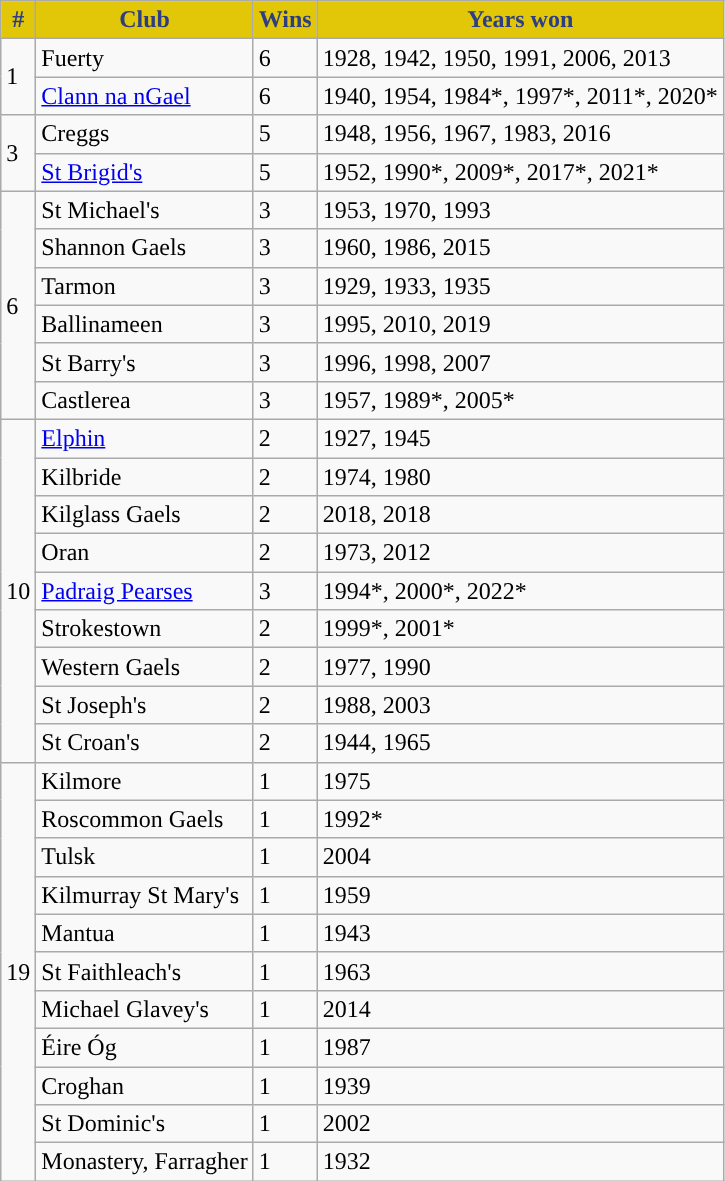<table class="wikitable">
<tr>
<th style="background:#E2C608;color:#2D3E82;">#</th>
<th style="background:#E2C608;color:#2D3E82;">Club</th>
<th style="background:#E2C608;color:#2D3E82;">Wins</th>
<th style="background:#E2C608;color:#2D3E82;">Years won</th>
</tr>
<tr>
<td rowspan=2>1</td>
<td>Fuerty</td>
<td>6</td>
<td>1928, 1942, 1950, 1991, 2006, 2013</td>
</tr>
<tr>
<td><a href='#'>Clann na nGael</a></td>
<td>6</td>
<td>1940, 1954, 1984*, 1997*, 2011*, 2020*</td>
</tr>
<tr>
<td rowspan=2>3</td>
<td>Creggs</td>
<td>5</td>
<td>1948, 1956, 1967, 1983, 2016</td>
</tr>
<tr>
<td><a href='#'>St Brigid's</a></td>
<td>5</td>
<td>1952, 1990*, 2009*, 2017*, 2021*</td>
</tr>
<tr>
<td rowspan=6>6</td>
<td>St Michael's</td>
<td>3</td>
<td>1953, 1970, 1993</td>
</tr>
<tr>
<td>Shannon Gaels</td>
<td>3</td>
<td>1960, 1986, 2015</td>
</tr>
<tr>
<td>Tarmon</td>
<td>3</td>
<td>1929, 1933, 1935</td>
</tr>
<tr>
<td>Ballinameen</td>
<td>3</td>
<td>1995, 2010, 2019</td>
</tr>
<tr>
<td>St Barry's</td>
<td>3</td>
<td>1996, 1998, 2007</td>
</tr>
<tr>
<td>Castlerea</td>
<td>3</td>
<td>1957, 1989*, 2005*</td>
</tr>
<tr>
<td rowspan=9>10</td>
<td><a href='#'>Elphin</a></td>
<td>2</td>
<td>1927, 1945</td>
</tr>
<tr>
<td>Kilbride</td>
<td>2</td>
<td>1974, 1980</td>
</tr>
<tr>
<td>Kilglass Gaels</td>
<td>2</td>
<td>2018, 2018</td>
</tr>
<tr>
<td>Oran</td>
<td>2</td>
<td>1973, 2012</td>
</tr>
<tr>
<td><a href='#'>Padraig Pearses</a></td>
<td>3</td>
<td>1994*, 2000*, 2022*</td>
</tr>
<tr>
<td>Strokestown</td>
<td>2</td>
<td>1999*, 2001*</td>
</tr>
<tr>
<td>Western Gaels</td>
<td>2</td>
<td>1977, 1990</td>
</tr>
<tr>
<td>St Joseph's</td>
<td>2</td>
<td>1988, 2003</td>
</tr>
<tr>
<td>St Croan's</td>
<td>2</td>
<td>1944, 1965</td>
</tr>
<tr>
<td rowspan=11>19</td>
<td>Kilmore</td>
<td>1</td>
<td>1975</td>
</tr>
<tr>
<td>Roscommon Gaels</td>
<td>1</td>
<td>1992*</td>
</tr>
<tr>
<td>Tulsk</td>
<td>1</td>
<td>2004</td>
</tr>
<tr>
<td>Kilmurray St Mary's</td>
<td>1</td>
<td>1959</td>
</tr>
<tr>
<td>Mantua</td>
<td>1</td>
<td>1943</td>
</tr>
<tr>
<td>St Faithleach's</td>
<td>1</td>
<td>1963</td>
</tr>
<tr>
<td>Michael Glavey's</td>
<td>1</td>
<td>2014</td>
</tr>
<tr>
<td>Éire Óg</td>
<td>1</td>
<td>1987</td>
</tr>
<tr>
<td>Croghan</td>
<td>1</td>
<td>1939</td>
</tr>
<tr>
<td>St Dominic's</td>
<td>1</td>
<td>2002</td>
</tr>
<tr>
<td>Monastery, Farragher</td>
<td>1</td>
<td>1932</td>
</tr>
</table>
